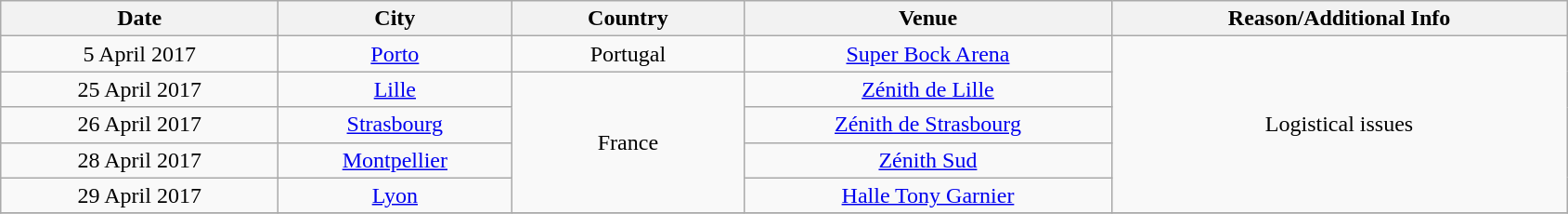<table class="wikitable" style="text-align:center;">
<tr>
<th scope="col" style="width:12em;">Date</th>
<th scope="col" style="width:10em;">City</th>
<th scope="col" style="width:10em;">Country</th>
<th scope="col" style="width:16em;">Venue</th>
<th scope="col" style="width:20em;">Reason/Additional Info</th>
</tr>
<tr>
<td>5 April 2017</td>
<td><a href='#'>Porto</a></td>
<td>Portugal</td>
<td><a href='#'>Super Bock Arena</a></td>
<td rowspan="5">Logistical issues</td>
</tr>
<tr>
<td>25 April 2017</td>
<td><a href='#'>Lille</a></td>
<td rowspan="4">France</td>
<td><a href='#'>Zénith de Lille</a></td>
</tr>
<tr>
<td>26 April 2017</td>
<td><a href='#'>Strasbourg</a></td>
<td><a href='#'>Zénith de Strasbourg</a></td>
</tr>
<tr>
<td>28 April 2017</td>
<td><a href='#'>Montpellier</a></td>
<td><a href='#'>Zénith Sud</a></td>
</tr>
<tr>
<td>29 April 2017</td>
<td><a href='#'>Lyon</a></td>
<td><a href='#'>Halle Tony Garnier</a></td>
</tr>
<tr>
</tr>
</table>
